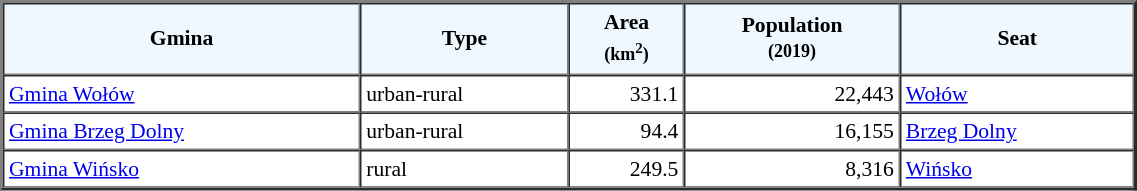<table width="60%" border="2" cellpadding="3" cellspacing="0" style="font-size:90%;line-height:120%;">
<tr bgcolor="F0F8FF">
<td style="text-align:center;"><strong>Gmina</strong></td>
<td style="text-align:center;"><strong>Type</strong></td>
<td style="text-align:center;"><strong>Area<br><small>(km<sup>2</sup>)</small></strong></td>
<td style="text-align:center;"><strong>Population<br><small>(2019)</small></strong></td>
<td style="text-align:center;"><strong>Seat</strong></td>
</tr>
<tr>
<td><a href='#'>Gmina Wołów</a></td>
<td>urban-rural</td>
<td style="text-align:right;">331.1</td>
<td style="text-align:right;">22,443</td>
<td><a href='#'>Wołów</a></td>
</tr>
<tr>
<td><a href='#'>Gmina Brzeg Dolny</a></td>
<td>urban-rural</td>
<td style="text-align:right;">94.4</td>
<td style="text-align:right;">16,155</td>
<td><a href='#'>Brzeg Dolny</a></td>
</tr>
<tr>
<td><a href='#'>Gmina Wińsko</a></td>
<td>rural</td>
<td style="text-align:right;">249.5</td>
<td style="text-align:right;">8,316</td>
<td><a href='#'>Wińsko</a></td>
</tr>
<tr>
</tr>
</table>
